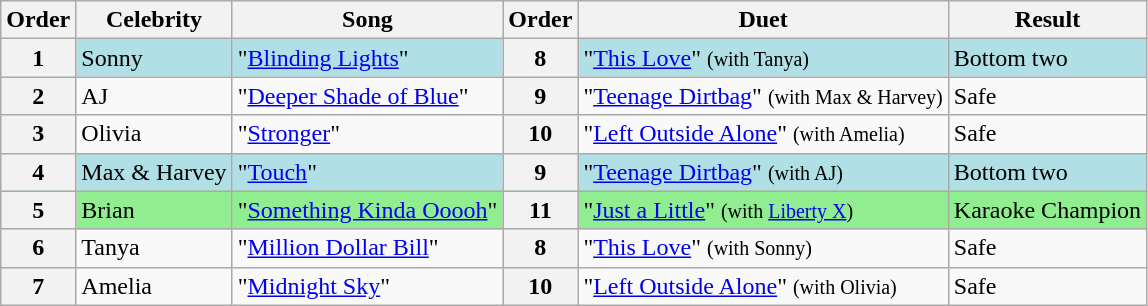<table class="wikitable sortable collapsed">
<tr style="text-align:Center; background:#cc;">
<th>Order</th>
<th>Celebrity</th>
<th>Song</th>
<th>Order</th>
<th>Duet</th>
<th>Result</th>
</tr>
<tr style="background:#b0e0e6;">
<th>1</th>
<td>Sonny</td>
<td>"<a href='#'>Blinding Lights</a>"</td>
<th>8</th>
<td>"<a href='#'>This Love</a>" <small>(with Tanya)</small></td>
<td>Bottom two</td>
</tr>
<tr>
<th>2</th>
<td>AJ</td>
<td>"<a href='#'>Deeper Shade of Blue</a>"</td>
<th>9</th>
<td>"<a href='#'>Teenage Dirtbag</a>" <small>(with Max & Harvey)</small></td>
<td>Safe</td>
</tr>
<tr>
<th>3</th>
<td>Olivia</td>
<td>"<a href='#'>Stronger</a>"</td>
<th>10</th>
<td>"<a href='#'>Left Outside Alone</a>" <small>(with Amelia)</small></td>
<td>Safe</td>
</tr>
<tr style="background:#b0e0e6;">
<th>4</th>
<td>Max & Harvey</td>
<td>"<a href='#'>Touch</a>"</td>
<th>9</th>
<td>"<a href='#'>Teenage Dirtbag</a>" <small>(with AJ)</small></td>
<td>Bottom two</td>
</tr>
<tr style="background:lightgreen;">
<th>5</th>
<td>Brian</td>
<td>"<a href='#'>Something Kinda Ooooh</a>"</td>
<th>11</th>
<td>"<a href='#'>Just a Little</a>" <small>(with <a href='#'>Liberty X</a>)</small></td>
<td>Karaoke Champion</td>
</tr>
<tr>
<th>6</th>
<td>Tanya</td>
<td>"<a href='#'>Million Dollar Bill</a>"</td>
<th>8</th>
<td>"<a href='#'>This Love</a>" <small>(with Sonny)</small></td>
<td>Safe</td>
</tr>
<tr>
<th>7</th>
<td>Amelia</td>
<td>"<a href='#'>Midnight Sky</a>"</td>
<th>10</th>
<td>"<a href='#'>Left Outside Alone</a>" <small>(with Olivia)</small></td>
<td>Safe</td>
</tr>
</table>
